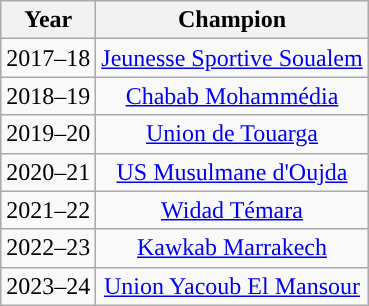<table class="wikitable" style="text-align:center;">
<tr>
<th>Year</th>
<th>Champion</th>
</tr>
<tr>
<td align=center>2017–18</td>
<td><a href='#'>Jeunesse Sportive Soualem</a></td>
</tr>
<tr>
<td align=center>2018–19</td>
<td><a href='#'>Chabab Mohammédia</a></td>
</tr>
<tr>
<td align=center>2019–20</td>
<td><a href='#'>Union de Touarga</a></td>
</tr>
<tr>
<td align=center>2020–21</td>
<td><a href='#'>US Musulmane d'Oujda</a></td>
</tr>
<tr>
<td align=center>2021–22</td>
<td><a href='#'>Widad Témara</a></td>
</tr>
<tr>
<td align=center>2022–23</td>
<td><a href='#'>Kawkab Marrakech</a></td>
</tr>
<tr>
<td align=center>2023–24</td>
<td><a href='#'>Union Yacoub El Mansour</a></td>
</tr>
</table>
